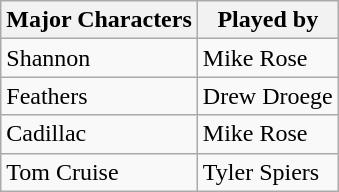<table class="wikitable">
<tr>
<th>Major Characters</th>
<th>Played by</th>
</tr>
<tr>
<td>Shannon</td>
<td>Mike Rose</td>
</tr>
<tr>
<td>Feathers</td>
<td>Drew Droege</td>
</tr>
<tr>
<td>Cadillac</td>
<td>Mike Rose</td>
</tr>
<tr>
<td>Tom Cruise</td>
<td>Tyler Spiers</td>
</tr>
</table>
